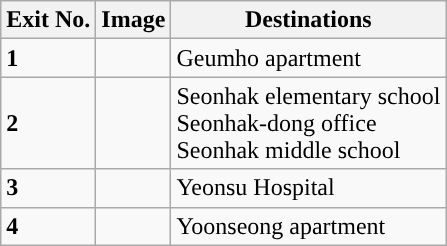<table class="wikitable">
<tr>
<th>Exit No.</th>
<th>Image</th>
<th>Destinations</th>
</tr>
<tr>
<td><span><strong>1</strong></span></td>
<td></td>
<td>Geumho apartment</td>
</tr>
<tr>
<td><span><strong>2</strong></span></td>
<td></td>
<td>Seonhak elementary school<br>Seonhak-dong office<br>Seonhak middle school</td>
</tr>
<tr>
<td><span><strong>3</strong></span></td>
<td></td>
<td>Yeonsu Hospital</td>
</tr>
<tr>
<td><span><strong>4</strong></span></td>
<td></td>
<td>Yoonseong apartment</td>
</tr>
</table>
